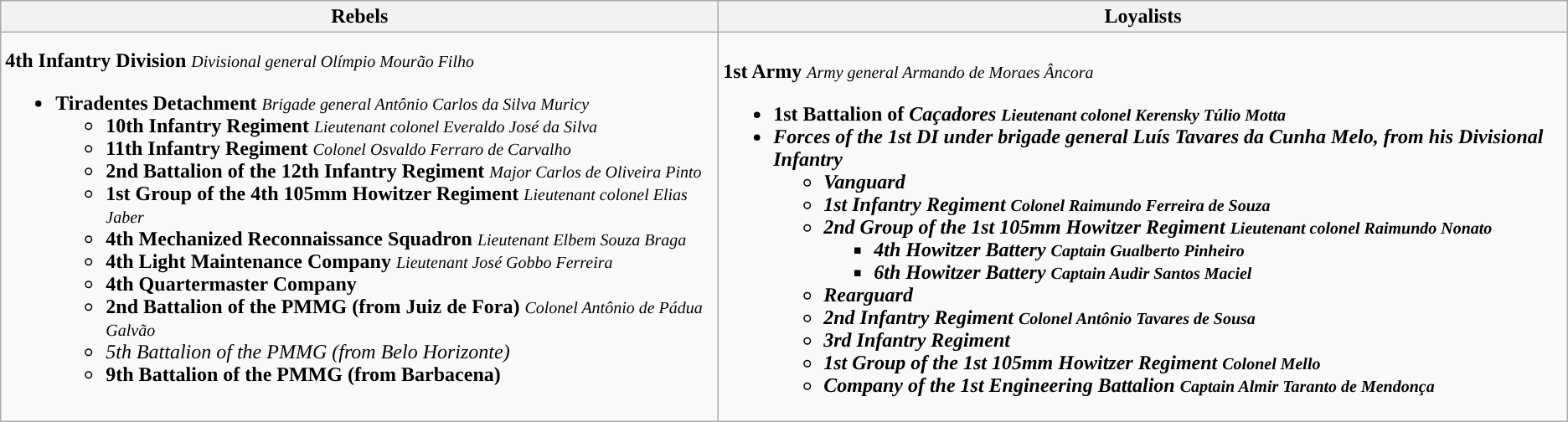<table class="wikitable mw-collapsible mw-collapsed">
<tr>
<th>Rebels</th>
<th colspan="2”">Loyalists</th>
</tr>
<tr>
<td><strong>4th Infantry Division</strong> <small><em>Divisional general Olímpio Mourão Filho</em></small><br><ul><li><strong>Tiradentes Detachment</strong> <small><em>Brigade general Antônio Carlos da Silva Muricy</em></small><ul><li><strong>10th Infantry Regiment</strong> <small><em>Lieutenant colonel Everaldo José da Silva</em></small></li><li><strong>11th Infantry Regiment</strong> <small><em>Colonel Osvaldo Ferraro de Carvalho</em></small></li><li><strong>2nd Battalion of the 12th Infantry Regiment</strong> <small><em>Major Carlos de Oliveira Pinto</em></small></li><li><strong>1st Group of the 4th 105mm Howitzer Regiment</strong> <small><em>Lieutenant colonel Elias Jaber</em></small></li><li><strong>4th Mechanized Reconnaissance Squadron</strong> <small><em>Lieutenant Elbem Souza Braga</em></small></li><li><strong>4th Light Maintenance Company</strong> <small><em>Lieutenant José Gobbo Ferreira</em></small></li><li><strong>4th Quartermaster Company</strong></li><li><strong>2nd Battalion of the PMMG (from Juiz de Fora)</strong> <small><em>Colonel Antônio de Pádua Galvão</em></small></li><li><em>5th Battalion of the PMMG (from Belo Horizonte)</em></li><li><strong>9th Battalion of the PMMG (from Barbacena)</strong></li></ul></li></ul></td>
<td colspan="2”"><br><strong>1st Army</strong> <small> <em>Army general Armando de Moraes Âncora</em></small><ul><li><strong>1st Battalion of <em>Caçadores<strong><em> <small></em>Lieutenant colonel Kerensky Túlio Motta<em></small></li><li>Forces of the 1st DI under brigade general Luís Tavares da Cunha Melo, from his Divisional Infantry<ul><li>Vanguard</li><li></strong>1st Infantry Regiment<strong> <small></em>Colonel Raimundo Ferreira de Souza<em></small></li><li></strong>2nd Group of the 1st 105mm Howitzer Regiment<strong> </em><small>Lieutenant colonel Raimundo Nonato</small><em><ul><li></strong>4th Howitzer Battery<strong> </em><small>Captain Gualberto Pinheiro</small><em></li><li></strong>6th Howitzer Battery<strong> <small></em>Captain Audir Santos Maciel<em></small></li></ul></li><li>Rearguard</li><li></strong>2nd Infantry Regiment<strong> </em><small>Colonel Antônio Tavares de Sousa</small><em></li><li></strong>3rd Infantry Regiment<strong></li><li></strong>1st Group of the 1st 105mm Howitzer Regiment<strong> </em><small>Colonel Mello</strong><strong></small><em></li><li></strong>Company of the 1st Engineering Battalion<strong> </em><small>Captain Almir Taranto de Mendonça</small><em></li></ul></li></ul></td>
</tr>
</table>
